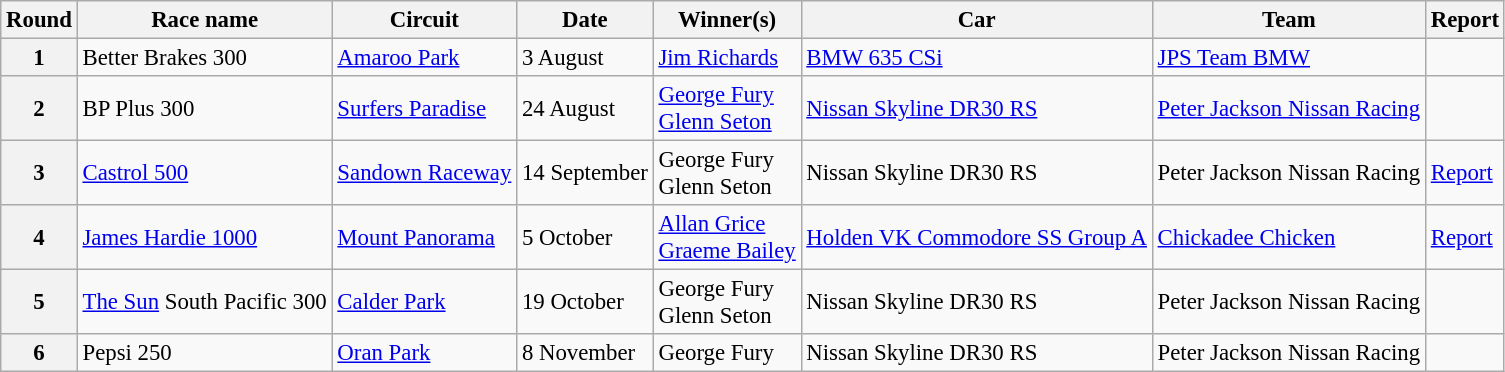<table class="wikitable" style="font-size: 95%;">
<tr>
<th>Round</th>
<th>Race name</th>
<th>Circuit</th>
<th>Date</th>
<th>Winner(s)</th>
<th>Car</th>
<th>Team</th>
<th>Report</th>
</tr>
<tr>
<th>1</th>
<td>Better Brakes 300</td>
<td><a href='#'>Amaroo Park</a></td>
<td>3 August</td>
<td> <a href='#'>Jim Richards</a></td>
<td><a href='#'>BMW 635 CSi</a></td>
<td><a href='#'>JPS Team BMW</a></td>
<td></td>
</tr>
<tr>
<th>2</th>
<td>BP Plus 300</td>
<td><a href='#'>Surfers Paradise</a></td>
<td>24 August</td>
<td> <a href='#'>George Fury</a><br> <a href='#'>Glenn Seton</a></td>
<td><a href='#'>Nissan Skyline DR30 RS</a></td>
<td><a href='#'>Peter Jackson Nissan Racing</a></td>
<td></td>
</tr>
<tr>
<th>3</th>
<td><a href='#'>Castrol 500</a></td>
<td><a href='#'>Sandown Raceway</a></td>
<td>14 September</td>
<td> George Fury<br> Glenn Seton</td>
<td>Nissan Skyline DR30 RS</td>
<td>Peter Jackson Nissan Racing</td>
<td><a href='#'>Report</a></td>
</tr>
<tr>
<th>4</th>
<td><a href='#'>James Hardie 1000</a></td>
<td><a href='#'>Mount Panorama</a></td>
<td>5 October</td>
<td> <a href='#'>Allan Grice</a><br> <a href='#'>Graeme Bailey</a></td>
<td><a href='#'>Holden VK Commodore SS Group A</a></td>
<td><a href='#'>Chickadee Chicken</a></td>
<td><a href='#'>Report</a></td>
</tr>
<tr>
<th>5</th>
<td><a href='#'>The Sun</a> South Pacific 300</td>
<td><a href='#'>Calder Park</a></td>
<td>19 October</td>
<td> George Fury<br> Glenn Seton</td>
<td>Nissan Skyline DR30 RS</td>
<td>Peter Jackson Nissan Racing</td>
<td></td>
</tr>
<tr>
<th>6</th>
<td>Pepsi 250</td>
<td><a href='#'>Oran Park</a></td>
<td>8 November</td>
<td> George Fury</td>
<td>Nissan Skyline DR30 RS</td>
<td>Peter Jackson Nissan Racing</td>
<td></td>
</tr>
</table>
